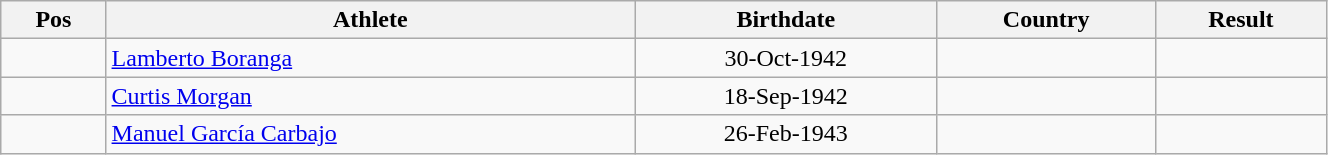<table class="wikitable"  style="text-align:center; width:70%;">
<tr>
<th>Pos</th>
<th>Athlete</th>
<th>Birthdate</th>
<th>Country</th>
<th>Result</th>
</tr>
<tr>
<td align=center></td>
<td align=left><a href='#'>Lamberto Boranga</a></td>
<td>30-Oct-1942</td>
<td align=left></td>
<td></td>
</tr>
<tr>
<td align=center></td>
<td align=left><a href='#'>Curtis Morgan</a></td>
<td>18-Sep-1942</td>
<td align=left></td>
<td></td>
</tr>
<tr>
<td align=center></td>
<td align=left><a href='#'>Manuel García Carbajo</a></td>
<td>26-Feb-1943</td>
<td align=left></td>
<td></td>
</tr>
</table>
